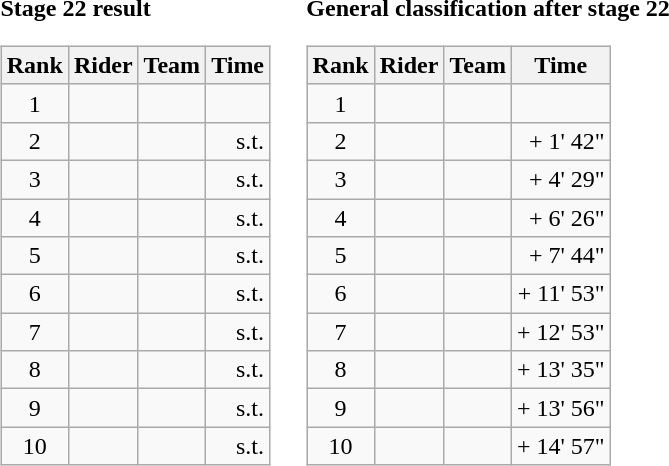<table>
<tr>
<td><strong>Stage 22 result</strong><br><table class="wikitable">
<tr>
<th scope="col">Rank</th>
<th scope="col">Rider</th>
<th scope="col">Team</th>
<th scope="col">Time</th>
</tr>
<tr>
<td style="text-align:center;">1</td>
<td></td>
<td></td>
<td style="text-align:right;"></td>
</tr>
<tr>
<td style="text-align:center;">2</td>
<td></td>
<td></td>
<td style="text-align:right;">s.t.</td>
</tr>
<tr>
<td style="text-align:center;">3</td>
<td></td>
<td></td>
<td style="text-align:right;">s.t.</td>
</tr>
<tr>
<td style="text-align:center;">4</td>
<td></td>
<td></td>
<td style="text-align:right;">s.t.</td>
</tr>
<tr>
<td style="text-align:center;">5</td>
<td></td>
<td></td>
<td style="text-align:right;">s.t.</td>
</tr>
<tr>
<td style="text-align:center;">6</td>
<td></td>
<td></td>
<td style="text-align:right;">s.t.</td>
</tr>
<tr>
<td style="text-align:center;">7</td>
<td></td>
<td></td>
<td style="text-align:right;">s.t.</td>
</tr>
<tr>
<td style="text-align:center;">8</td>
<td></td>
<td></td>
<td style="text-align:right;">s.t.</td>
</tr>
<tr>
<td style="text-align:center;">9</td>
<td></td>
<td></td>
<td style="text-align:right;">s.t.</td>
</tr>
<tr>
<td style="text-align:center;">10</td>
<td></td>
<td></td>
<td style="text-align:right;">s.t.</td>
</tr>
</table>
</td>
<td></td>
<td><strong>General classification after stage 22</strong><br><table class="wikitable">
<tr>
<th scope="col">Rank</th>
<th scope="col">Rider</th>
<th scope="col">Team</th>
<th scope="col">Time</th>
</tr>
<tr>
<td style="text-align:center;">1</td>
<td> </td>
<td></td>
<td style="text-align:right;"></td>
</tr>
<tr>
<td style="text-align:center;">2</td>
<td></td>
<td></td>
<td style="text-align:right;">+ 1' 42"</td>
</tr>
<tr>
<td style="text-align:center;">3</td>
<td></td>
<td></td>
<td style="text-align:right;">+ 4' 29"</td>
</tr>
<tr>
<td style="text-align:center;">4</td>
<td></td>
<td></td>
<td style="text-align:right;">+ 6' 26"</td>
</tr>
<tr>
<td style="text-align:center;">5</td>
<td></td>
<td></td>
<td style="text-align:right;">+ 7' 44"</td>
</tr>
<tr>
<td style="text-align:center;">6</td>
<td></td>
<td></td>
<td style="text-align:right;">+ 11' 53"</td>
</tr>
<tr>
<td style="text-align:center;">7</td>
<td></td>
<td></td>
<td style="text-align:right;">+ 12' 53"</td>
</tr>
<tr>
<td style="text-align:center;">8</td>
<td></td>
<td></td>
<td style="text-align:right;">+ 13' 35"</td>
</tr>
<tr>
<td style="text-align:center;">9</td>
<td></td>
<td></td>
<td style="text-align:right;">+ 13' 56"</td>
</tr>
<tr>
<td style="text-align:center;">10</td>
<td></td>
<td></td>
<td style="text-align:right;">+ 14' 57"</td>
</tr>
</table>
</td>
</tr>
</table>
